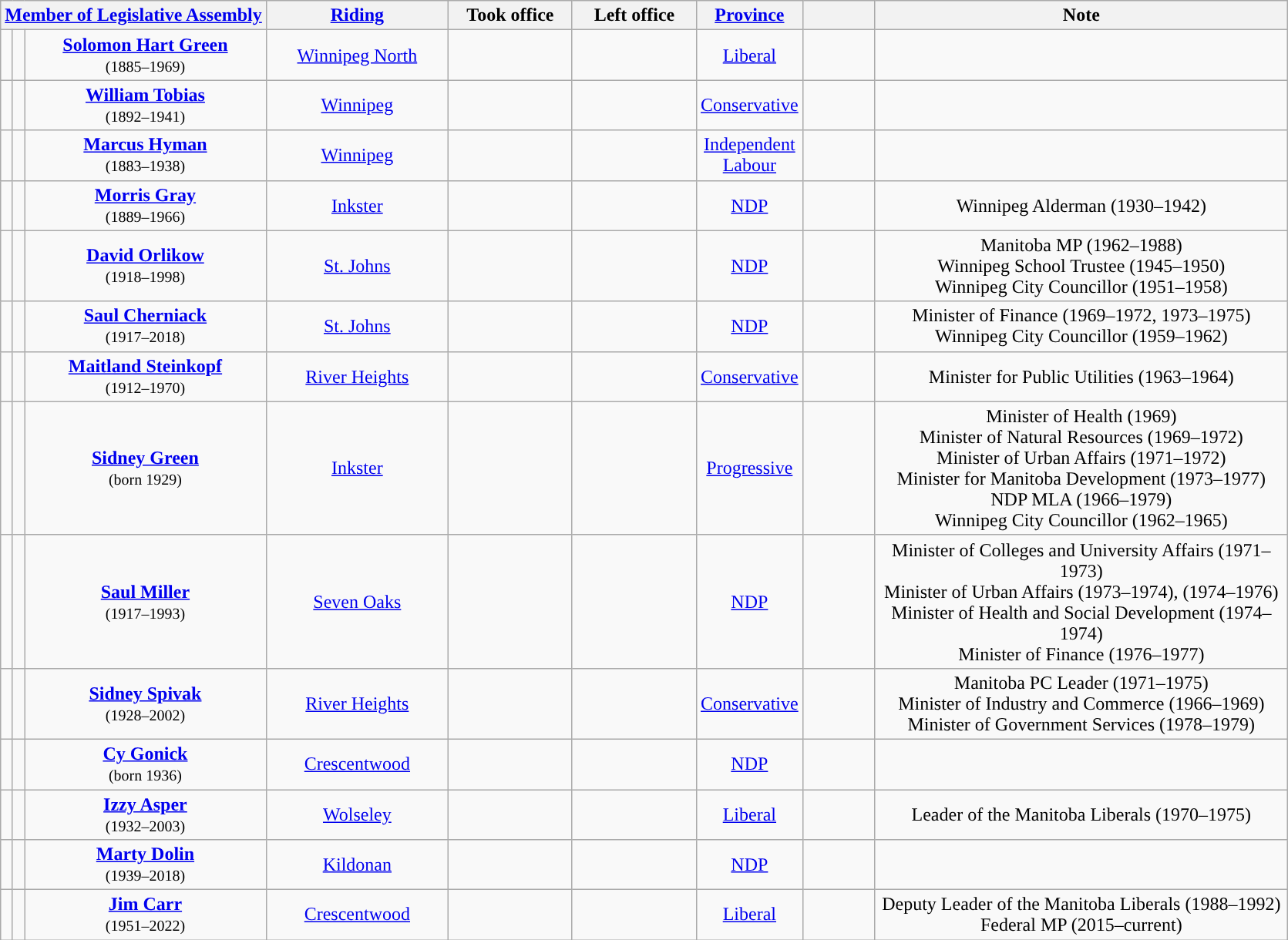<table class="wikitable sortable plainrowheaders" style="text-align:center">
<tr>
<th colspan="3" class=unsortable><a href='#'>Member of Legislative Assembly</a></th>
<th scope="col" width=150px><a href='#'>Riding</a></th>
<th scope="col" width=100px>Took office</th>
<th scope="col" width=100px>Left office</th>
<th scope="col" width=70px><a href='#'>Province</a></th>
<th scope="col" class=unsortable width=55px></th>
<th scope="col" class=unsortable width=350px>Note</th>
</tr>
<tr>
<td style="background:"></td>
<td></td>
<td><strong><a href='#'>Solomon Hart Green</a></strong><br><small>(1885–1969)</small></td>
<td><a href='#'>Winnipeg North</a></td>
<td></td>
<td></td>
<td><a href='#'>Liberal</a></td>
<td></td>
<td></td>
</tr>
<tr>
<td style="background:"></td>
<td></td>
<td><strong><a href='#'>William Tobias</a></strong><br><small>(1892–1941)</small></td>
<td><a href='#'>Winnipeg</a></td>
<td></td>
<td></td>
<td><a href='#'>Conservative</a></td>
<td></td>
<td></td>
</tr>
<tr>
<td style="background:"></td>
<td></td>
<td><strong><a href='#'>Marcus Hyman</a></strong><br><small>(1883–1938)</small></td>
<td><a href='#'>Winnipeg</a></td>
<td></td>
<td></td>
<td><a href='#'>Independent Labour</a></td>
<td></td>
<td></td>
</tr>
<tr>
<td style="background:"></td>
<td></td>
<td><strong><a href='#'>Morris Gray</a></strong><br><small>(1889–1966)</small></td>
<td><a href='#'>Inkster</a></td>
<td></td>
<td></td>
<td><a href='#'>NDP</a></td>
<td></td>
<td>Winnipeg Alderman (1930–1942)</td>
</tr>
<tr>
<td style="background:"></td>
<td></td>
<td><strong><a href='#'>David Orlikow</a></strong><br><small>(1918–1998)</small></td>
<td><a href='#'>St. Johns</a></td>
<td></td>
<td></td>
<td><a href='#'>NDP</a></td>
<td></td>
<td>Manitoba MP (1962–1988)<br>Winnipeg School Trustee (1945–1950)<br>Winnipeg City Councillor (1951–1958)</td>
</tr>
<tr>
<td style="background:"></td>
<td></td>
<td><strong><a href='#'>Saul Cherniack</a></strong><br><small>(1917–2018)</small></td>
<td><a href='#'>St. Johns</a></td>
<td></td>
<td></td>
<td><a href='#'>NDP</a></td>
<td></td>
<td>Minister of Finance (1969–1972, 1973–1975)<br>Winnipeg City Councillor (1959–1962)</td>
</tr>
<tr>
<td style="background:"></td>
<td></td>
<td><strong><a href='#'>Maitland Steinkopf</a></strong><br><small>(1912–1970)</small></td>
<td><a href='#'>River Heights</a></td>
<td></td>
<td></td>
<td><a href='#'>Conservative</a></td>
<td></td>
<td>Minister for Public Utilities (1963–1964)</td>
</tr>
<tr>
<td style="background:"></td>
<td></td>
<td><strong><a href='#'>Sidney Green</a></strong><br><small>(born 1929)</small></td>
<td><a href='#'>Inkster</a></td>
<td></td>
<td></td>
<td><a href='#'>Progressive</a></td>
<td></td>
<td>Minister of Health (1969)<br>Minister of Natural Resources (1969–1972)<br>Minister of Urban Affairs (1971–1972)<br>Minister for Manitoba Development (1973–1977)<br>NDP MLA (1966–1979)<br>Winnipeg City Councillor (1962–1965)</td>
</tr>
<tr>
<td style="background:"></td>
<td></td>
<td><strong><a href='#'>Saul Miller</a></strong><br><small>(1917–1993)</small></td>
<td><a href='#'>Seven Oaks</a></td>
<td></td>
<td></td>
<td><a href='#'>NDP</a></td>
<td></td>
<td>Minister of Colleges and University Affairs (1971–1973)<br>Minister of Urban Affairs (1973–1974), (1974–1976)<br>Minister of Health and Social Development (1974–1974)<br>Minister of Finance (1976–1977)</td>
</tr>
<tr>
<td style="background:"></td>
<td></td>
<td><strong><a href='#'>Sidney Spivak</a></strong><br><small>(1928–2002)</small></td>
<td><a href='#'>River Heights</a></td>
<td></td>
<td></td>
<td><a href='#'>Conservative</a></td>
<td></td>
<td>Manitoba PC Leader (1971–1975)<br>Minister of Industry and Commerce (1966–1969)<br>Minister of Government Services (1978–1979)</td>
</tr>
<tr>
<td style="background:"></td>
<td></td>
<td><strong><a href='#'>Cy Gonick</a></strong><br><small>(born 1936)</small></td>
<td><a href='#'>Crescentwood</a></td>
<td></td>
<td></td>
<td><a href='#'>NDP</a></td>
<td></td>
<td></td>
</tr>
<tr>
<td style="background:"></td>
<td></td>
<td><strong><a href='#'>Izzy Asper</a></strong><br><small>(1932–2003)</small></td>
<td><a href='#'>Wolseley</a></td>
<td></td>
<td></td>
<td><a href='#'>Liberal</a></td>
<td></td>
<td>Leader of the Manitoba Liberals (1970–1975)</td>
</tr>
<tr>
<td style="background:"></td>
<td></td>
<td><strong><a href='#'>Marty Dolin</a></strong><br><small>(1939–2018)</small></td>
<td><a href='#'>Kildonan</a></td>
<td></td>
<td></td>
<td><a href='#'>NDP</a></td>
<td></td>
<td></td>
</tr>
<tr>
<td style="background:"></td>
<td></td>
<td><strong><a href='#'>Jim Carr</a></strong><br><small>(1951–2022)</small></td>
<td><a href='#'>Crescentwood</a></td>
<td></td>
<td></td>
<td><a href='#'>Liberal</a></td>
<td></td>
<td>Deputy Leader of the Manitoba Liberals (1988–1992)<br>Federal MP (2015–current)</td>
</tr>
</table>
